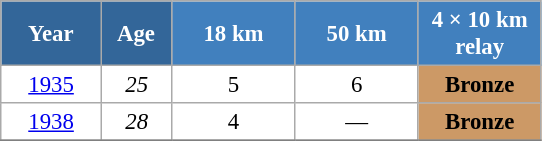<table class="wikitable" style="font-size:95%; text-align:center; border:grey solid 1px; border-collapse:collapse; background:#ffffff;">
<tr>
<th style="background-color:#369; color:white; width:60px;"> Year </th>
<th style="background-color:#369; color:white; width:40px;"> Age </th>
<th style="background-color:#4180be; color:white; width:75px;"> 18 km </th>
<th style="background-color:#4180be; color:white; width:75px;"> 50 km </th>
<th style="background-color:#4180be; color:white; width:75px;"> 4 × 10 km <br> relay </th>
</tr>
<tr>
<td><a href='#'>1935</a></td>
<td><em>25</em></td>
<td>5</td>
<td>6</td>
<td bgcolor="cc9966"><strong>Bronze</strong></td>
</tr>
<tr>
<td><a href='#'>1938</a></td>
<td><em>28</em></td>
<td>4</td>
<td>—</td>
<td bgcolor="cc9966"><strong>Bronze</strong></td>
</tr>
<tr>
</tr>
</table>
